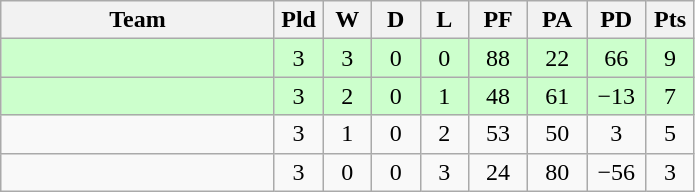<table class="wikitable" style="text-align:center;">
<tr>
<th width=175>Team</th>
<th width=25 abbr="Played">Pld</th>
<th width=25 abbr="Won">W</th>
<th width=25 abbr="Drawn">D</th>
<th width=25 abbr="Lost">L</th>
<th width=32 abbr="Points for">PF</th>
<th width=32 abbr="Points against">PA</th>
<th width=32 abbr="Points difference">PD</th>
<th width=25 abbr="Points">Pts</th>
</tr>
<tr bgcolor="#ccffcc">
<td align=left></td>
<td>3</td>
<td>3</td>
<td>0</td>
<td>0</td>
<td>88</td>
<td>22</td>
<td>66</td>
<td>9</td>
</tr>
<tr bgcolor="#ccffcc">
<td align=left></td>
<td>3</td>
<td>2</td>
<td>0</td>
<td>1</td>
<td>48</td>
<td>61</td>
<td>−13</td>
<td>7</td>
</tr>
<tr>
<td align=left></td>
<td>3</td>
<td>1</td>
<td>0</td>
<td>2</td>
<td>53</td>
<td>50</td>
<td>3</td>
<td>5</td>
</tr>
<tr>
<td align=left></td>
<td>3</td>
<td>0</td>
<td>0</td>
<td>3</td>
<td>24</td>
<td>80</td>
<td>−56</td>
<td>3</td>
</tr>
</table>
